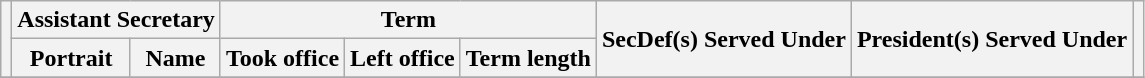<table class="wikitable">
<tr>
<th rowspan=2></th>
<th colspan=2>Assistant Secretary</th>
<th colspan=3>Term</th>
<th rowspan=2>SecDef(s) Served Under</th>
<th rowspan=2>President(s) Served Under</th>
<th rowspan=2></th>
</tr>
<tr>
<th>Portrait</th>
<th>Name</th>
<th>Took office</th>
<th>Left office</th>
<th>Term length</th>
</tr>
<tr>
</tr>
</table>
